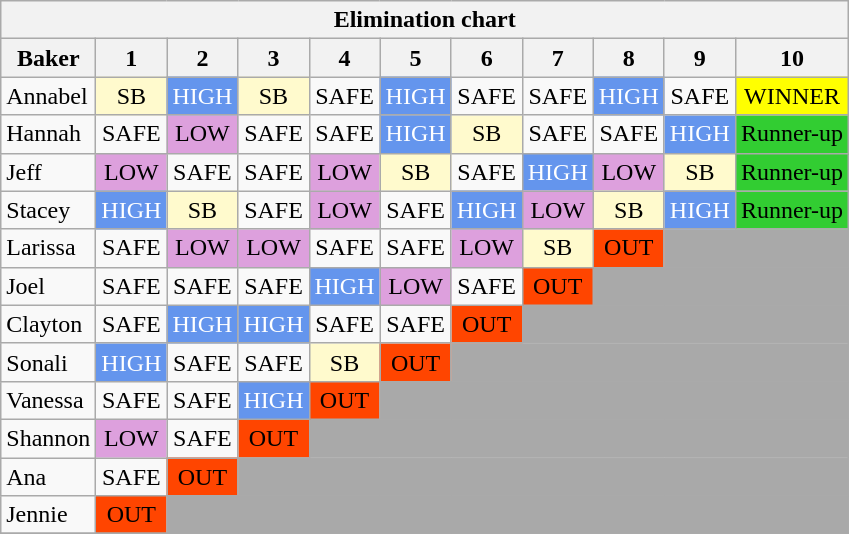<table class="wikitable" style="text-align:center">
<tr>
<th ! colspan="11">Elimination chart</th>
</tr>
<tr>
<th>Baker</th>
<th>1</th>
<th>2</th>
<th>3</th>
<th>4</th>
<th>5</th>
<th>6</th>
<th>7</th>
<th>8</th>
<th>9</th>
<th>10</th>
</tr>
<tr>
<td align="left">Annabel</td>
<td style="background:LemonChiffon;">SB</td>
<td style="background:CornflowerBlue;color:white">HIGH</td>
<td style="background:LemonChiffon;">SB</td>
<td>SAFE</td>
<td style="background:CornflowerBlue;color:white">HIGH</td>
<td>SAFE</td>
<td>SAFE</td>
<td style="background:CornflowerBlue;color:white">HIGH</td>
<td>SAFE</td>
<td style="background:Yellow;">WINNER</td>
</tr>
<tr>
<td align="left">Hannah</td>
<td>SAFE</td>
<td style="background:Plum;">LOW</td>
<td>SAFE</td>
<td>SAFE</td>
<td style="background:CornflowerBlue;color:white">HIGH</td>
<td style="background:LemonChiffon;">SB</td>
<td>SAFE</td>
<td>SAFE</td>
<td style="background:CornflowerBlue;color:white">HIGH</td>
<td style="background:LimeGreen;">Runner-up</td>
</tr>
<tr>
<td align="left">Jeff</td>
<td style="background:Plum;">LOW</td>
<td>SAFE</td>
<td>SAFE</td>
<td style="background:Plum;">LOW</td>
<td style="background:LemonChiffon;">SB</td>
<td>SAFE</td>
<td style="background:CornflowerBlue;color:white">HIGH</td>
<td style="background:Plum;">LOW</td>
<td style="background:LemonChiffon;">SB</td>
<td style="background:LimeGreen;">Runner-up</td>
</tr>
<tr>
<td align="left">Stacey</td>
<td style="background:CornflowerBlue;color:white">HIGH</td>
<td style="background:LemonChiffon;">SB</td>
<td>SAFE</td>
<td style="background:Plum;">LOW</td>
<td>SAFE</td>
<td style="background:CornflowerBlue;color:white">HIGH</td>
<td style="background:Plum;">LOW</td>
<td style="background:LemonChiffon;">SB</td>
<td style="background:CornflowerBlue;color:white">HIGH</td>
<td style="background:LimeGreen;">Runner-up</td>
</tr>
<tr>
<td align="left">Larissa</td>
<td>SAFE</td>
<td style="background:Plum;">LOW</td>
<td style="background:Plum;">LOW</td>
<td>SAFE</td>
<td>SAFE</td>
<td style="background:Plum;">LOW</td>
<td style="background:LemonChiffon;">SB</td>
<td style="background:orangered;">OUT</td>
<td colspan="2"style="background:darkgrey;"></td>
</tr>
<tr>
<td align="left">Joel</td>
<td>SAFE</td>
<td>SAFE</td>
<td>SAFE</td>
<td style="background:CornflowerBlue;color:white">HIGH</td>
<td style="background:Plum;">LOW</td>
<td>SAFE</td>
<td style="background:orangered;">OUT</td>
<td colspan="3"style="background:darkgrey;"></td>
</tr>
<tr>
<td align="left">Clayton</td>
<td>SAFE</td>
<td style="background:CornflowerBlue;color:white">HIGH</td>
<td style="background:CornflowerBlue;color:white">HIGH</td>
<td>SAFE</td>
<td>SAFE</td>
<td style="background:orangered;">OUT</td>
<td colspan="4"style="background:darkgrey;"></td>
</tr>
<tr>
<td align="left">Sonali</td>
<td style="background:CornflowerBlue;color:white">HIGH</td>
<td>SAFE</td>
<td>SAFE</td>
<td style="background:LemonChiffon;">SB</td>
<td style="background:orangered;">OUT</td>
<td colspan="5"style="background:darkgrey;"></td>
</tr>
<tr>
<td align="left">Vanessa</td>
<td>SAFE</td>
<td>SAFE</td>
<td style="background:CornflowerBlue;color:white">HIGH</td>
<td style="background:orangered;">OUT</td>
<td colspan="6"style="background:darkgrey;"></td>
</tr>
<tr>
<td align="left">Shannon</td>
<td style="background:Plum;">LOW</td>
<td>SAFE</td>
<td style="background:orangered;">OUT</td>
<td colspan="7"style="background:darkgrey;"></td>
</tr>
<tr>
<td align="left">Ana</td>
<td>SAFE</td>
<td style="background:orangered;">OUT</td>
<td colspan="8"style="background:darkgrey;"></td>
</tr>
<tr>
<td align="left">Jennie</td>
<td style="background:orangered;">OUT</td>
<td colspan="9"style="background:darkgrey;"></td>
</tr>
<tr>
</tr>
</table>
